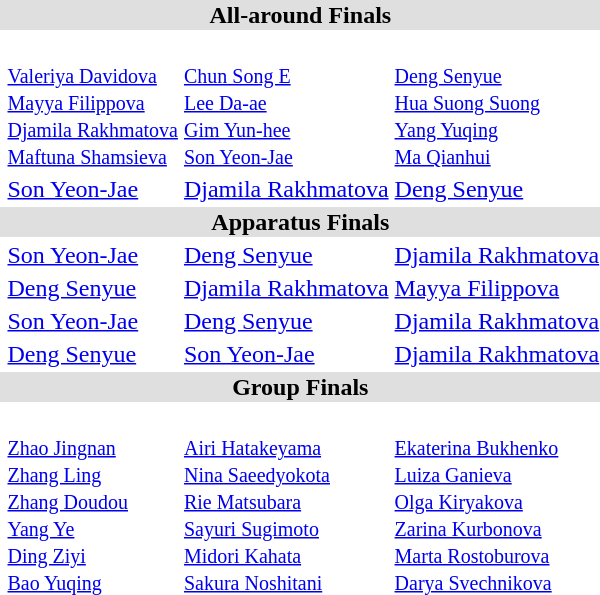<table>
<tr bgcolor="DFDFDF">
<td colspan="4" align="center"><strong>All-around Finals</strong></td>
</tr>
<tr>
<th scope=row style="text-align:left"><br></th>
<td valign="top"><br><small><a href='#'>Valeriya Davidova</a><br><a href='#'>Mayya Filippova</a><br><a href='#'>Djamila Rakhmatova</a><br><a href='#'>Maftuna Shamsieva</a></small></td>
<td valign="top"><br><small><a href='#'>Chun Song E</a><br><a href='#'>Lee Da-ae</a><br><a href='#'>Gim Yun-hee</a><br><a href='#'>Son Yeon-Jae</a></small></td>
<td valign="top"><br><small><a href='#'>Deng Senyue</a><br><a href='#'>Hua Suong Suong</a><br><a href='#'>Yang Yuqing</a><br><a href='#'>Ma Qianhui</a></small></td>
</tr>
<tr>
<th scope=row style="text-align:left"><br></th>
<td><a href='#'>Son Yeon-Jae</a><br><small></small></td>
<td><a href='#'>Djamila Rakhmatova</a><br><small></small></td>
<td><a href='#'>Deng Senyue</a><br><small></small></td>
</tr>
<tr bgcolor="DFDFDF">
<td colspan="4" align="center"><strong>Apparatus Finals</strong></td>
</tr>
<tr>
<th scope=row style="text-align:left"><br></th>
<td><a href='#'>Son Yeon-Jae</a><br><small></small></td>
<td><a href='#'>Deng Senyue</a><br><small></small></td>
<td><a href='#'>Djamila Rakhmatova</a><br><small></small></td>
</tr>
<tr>
<th scope=row style="text-align:left"><br></th>
<td><a href='#'>Deng Senyue</a><br><small></small></td>
<td><a href='#'>Djamila Rakhmatova</a><br><small></small></td>
<td><a href='#'>Mayya Filippova</a><br><small></small></td>
</tr>
<tr>
<th scope=row style="text-align:left"><br></th>
<td><a href='#'>Son Yeon-Jae</a><br><small></small></td>
<td><a href='#'>Deng Senyue</a><br><small></small></td>
<td><a href='#'>Djamila Rakhmatova</a><br><small></small></td>
</tr>
<tr>
<th scope=row style="text-align:left"><br></th>
<td><a href='#'>Deng Senyue</a><br><small></small></td>
<td><a href='#'>Son Yeon-Jae</a><br><small></small></td>
<td><a href='#'>Djamila Rakhmatova</a><br><small></small></td>
</tr>
<tr bgcolor="DFDFDF">
<td colspan="4" align="center"><strong>Group Finals</strong></td>
</tr>
<tr>
<th scope=row style="text-align:left"><br></th>
<td valign="top"><br><small><a href='#'>Zhao Jingnan</a><br><a href='#'>Zhang Ling</a><br><a href='#'>Zhang Doudou</a><br><a href='#'>Yang Ye</a><br><a href='#'>Ding Ziyi</a><br><a href='#'>Bao Yuqing</a></small></td>
<td valign="top"><br><small><a href='#'>Airi Hatakeyama</a><br><a href='#'>Nina Saeedyokota</a><br><a href='#'>Rie Matsubara</a><br><a href='#'>Sayuri Sugimoto</a><br><a href='#'>Midori Kahata</a><br><a href='#'>Sakura Noshitani</a></small></td>
<td valign="top"><br><small><a href='#'>Ekaterina Bukhenko</a><br><a href='#'>Luiza Ganieva</a><br><a href='#'>Olga Kiryakova</a><br><a href='#'>Zarina Kurbonova</a><br><a href='#'>Marta Rostoburova</a><br><a href='#'>Darya Svechnikova</a></small></td>
</tr>
<tr>
<th scope=row style="text-align:left"><br></th>
<td valign="top"><br><small></small></td>
<td valign="top"><br><small></small></td>
<td valign="top"><br><small></small></td>
</tr>
<tr>
<th scope=row style="text-align:left"><br></th>
<td valign="top"><br><small></small></td>
<td valign="top"><br><small></small></td>
<td valign="top"><br><small></small></td>
</tr>
<tr>
</tr>
</table>
